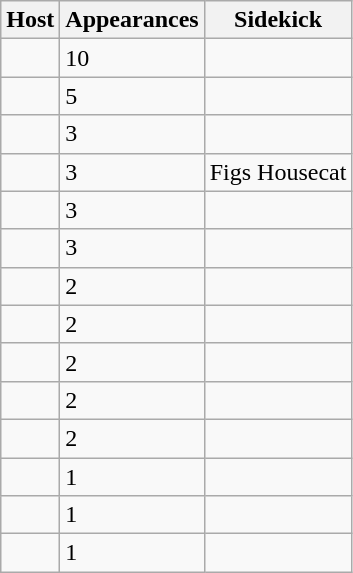<table class="wikitable sortable">
<tr>
<th>Host</th>
<th>Appearances</th>
<th>Sidekick</th>
</tr>
<tr>
<td></td>
<td>10</td>
<td></td>
</tr>
<tr>
<td></td>
<td>5</td>
<td></td>
</tr>
<tr>
<td></td>
<td>3</td>
<td></td>
</tr>
<tr>
<td></td>
<td>3</td>
<td>Figs Housecat</td>
</tr>
<tr>
<td></td>
<td>3</td>
<td></td>
</tr>
<tr>
<td></td>
<td>3</td>
<td></td>
</tr>
<tr>
<td></td>
<td>2</td>
<td></td>
</tr>
<tr>
<td></td>
<td>2</td>
<td></td>
</tr>
<tr>
<td></td>
<td>2</td>
<td></td>
</tr>
<tr>
<td></td>
<td>2</td>
<td></td>
</tr>
<tr>
<td></td>
<td>2</td>
<td></td>
</tr>
<tr>
<td></td>
<td>1</td>
<td></td>
</tr>
<tr>
<td></td>
<td>1</td>
<td></td>
</tr>
<tr>
<td></td>
<td>1</td>
<td></td>
</tr>
</table>
